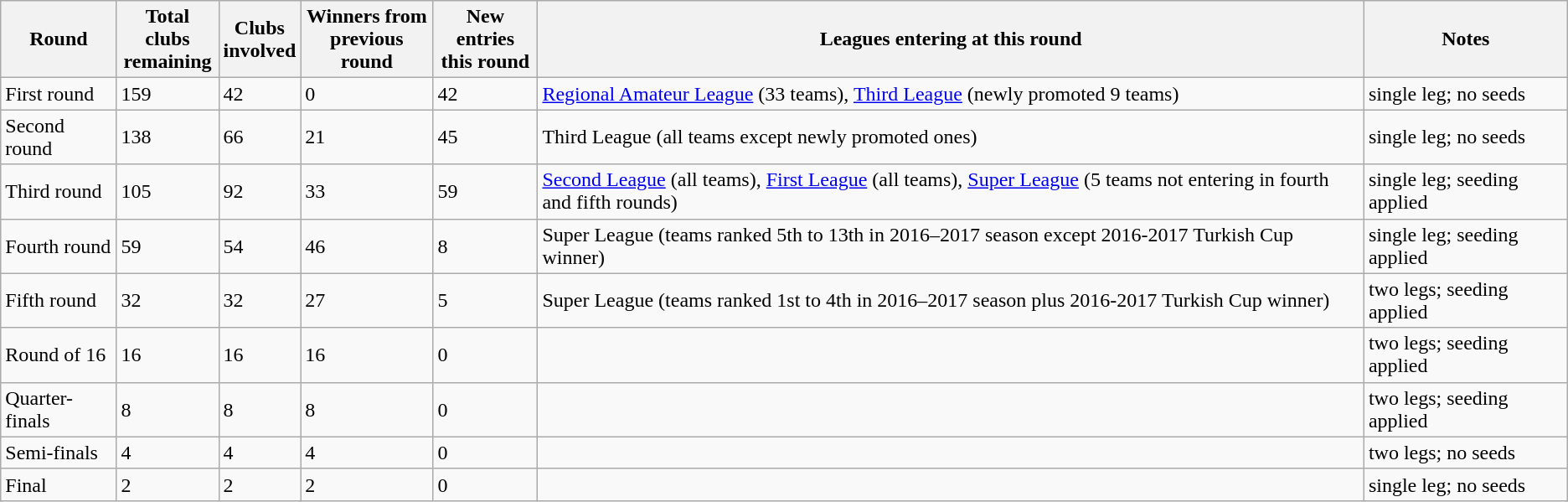<table class="wikitable">
<tr>
<th>Round</th>
<th>Total clubs<br>remaining</th>
<th>Clubs<br>involved</th>
<th>Winners from<br>previous round</th>
<th>New entries<br>this round</th>
<th>Leagues entering at this round</th>
<th>Notes</th>
</tr>
<tr>
<td>First round</td>
<td>159</td>
<td>42</td>
<td>0</td>
<td>42</td>
<td><a href='#'>Regional Amateur League</a> (33 teams), <a href='#'>Third League</a> (newly promoted 9 teams)</td>
<td>single leg; no seeds</td>
</tr>
<tr>
<td>Second round</td>
<td>138</td>
<td>66</td>
<td>21</td>
<td>45</td>
<td>Third League (all teams except newly promoted ones)</td>
<td>single leg; no seeds</td>
</tr>
<tr>
<td>Third round</td>
<td>105</td>
<td>92</td>
<td>33</td>
<td>59</td>
<td><a href='#'>Second League</a> (all teams), <a href='#'>First League</a> (all teams), <a href='#'>Super League</a> (5 teams not entering in fourth and fifth rounds)</td>
<td>single leg; seeding applied</td>
</tr>
<tr>
<td>Fourth round</td>
<td>59</td>
<td>54</td>
<td>46</td>
<td>8</td>
<td>Super League (teams ranked 5th to 13th in 2016–2017 season except 2016-2017 Turkish Cup winner)</td>
<td>single leg; seeding applied</td>
</tr>
<tr>
<td>Fifth round</td>
<td>32</td>
<td>32</td>
<td>27</td>
<td>5</td>
<td>Super League (teams ranked 1st to 4th in 2016–2017 season plus 2016-2017 Turkish Cup winner)</td>
<td>two legs; seeding applied</td>
</tr>
<tr>
<td>Round of 16</td>
<td>16</td>
<td>16</td>
<td>16</td>
<td>0</td>
<td></td>
<td>two legs; seeding applied</td>
</tr>
<tr>
<td>Quarter-finals</td>
<td>8</td>
<td>8</td>
<td>8</td>
<td>0</td>
<td></td>
<td>two legs; seeding applied</td>
</tr>
<tr>
<td>Semi-finals</td>
<td>4</td>
<td>4</td>
<td>4</td>
<td>0</td>
<td></td>
<td>two legs; no seeds</td>
</tr>
<tr>
<td>Final</td>
<td>2</td>
<td>2</td>
<td>2</td>
<td>0</td>
<td></td>
<td>single leg; no seeds</td>
</tr>
</table>
